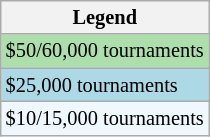<table class=wikitable style="font-size:85%">
<tr>
<th>Legend</th>
</tr>
<tr style="background:#addfad;">
<td>$50/60,000 tournaments</td>
</tr>
<tr style="background:lightblue;">
<td>$25,000 tournaments</td>
</tr>
<tr style="background:#f0f8ff;">
<td>$10/15,000 tournaments</td>
</tr>
</table>
